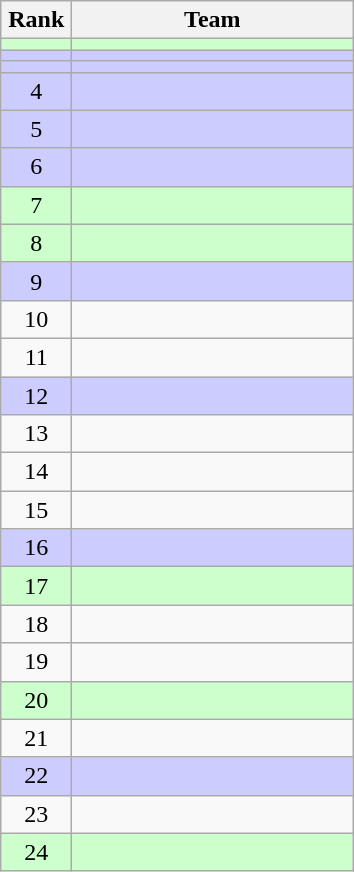<table class="wikitable">
<tr>
<th style="width: 40px;">Rank</th>
<th style="width: 180px;">Team</th>
</tr>
<tr style="background:#CCFFCC;">
<td style="text-align: center;"></td>
<td></td>
</tr>
<tr style="background:#CCCCFF;">
<td style="text-align: center;"></td>
<td></td>
</tr>
<tr style="background:#CCCCFF;">
<td style="text-align: center;"></td>
<td></td>
</tr>
<tr style="background:#CCCCFF;">
<td style="text-align: center;">4</td>
<td></td>
</tr>
<tr style="background:#CCCCFF;">
<td style="text-align: center;">5</td>
<td></td>
</tr>
<tr style="background:#CCCCFF;">
<td style="text-align: center;">6</td>
<td></td>
</tr>
<tr style="background:#CCFFCC;">
<td style="text-align: center;">7</td>
<td></td>
</tr>
<tr style="background:#CCFFCC;">
<td style="text-align: center;">8</td>
<td></td>
</tr>
<tr style="background:#CCCCFF;">
<td style="text-align: center;">9</td>
<td></td>
</tr>
<tr>
<td style="text-align: center;">10</td>
<td></td>
</tr>
<tr>
<td style="text-align: center;">11</td>
<td></td>
</tr>
<tr style="background:#CCCCFF;">
<td style="text-align: center;">12</td>
<td></td>
</tr>
<tr>
<td style="text-align: center;">13</td>
<td></td>
</tr>
<tr>
<td style="text-align: center;">14</td>
<td></td>
</tr>
<tr>
<td style="text-align: center;">15</td>
<td></td>
</tr>
<tr style="background:#CCCCFF;">
<td style="text-align: center;">16</td>
<td></td>
</tr>
<tr style="background:#CCFFCC;">
<td style="text-align: center;">17</td>
<td></td>
</tr>
<tr>
<td style="text-align: center;">18</td>
<td></td>
</tr>
<tr>
<td style="text-align: center;">19</td>
<td></td>
</tr>
<tr style="background:#CCFFCC;">
<td style="text-align: center;">20</td>
<td></td>
</tr>
<tr>
<td style="text-align: center;">21</td>
<td></td>
</tr>
<tr style="background:#CCCCFF;">
<td style="text-align: center;">22</td>
<td></td>
</tr>
<tr>
<td style="text-align: center;">23</td>
<td></td>
</tr>
<tr style="background:#CCFFCC;">
<td style="text-align: center;">24</td>
<td></td>
</tr>
</table>
